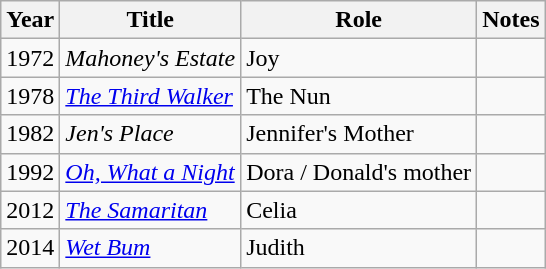<table class="wikitable sortable">
<tr>
<th>Year</th>
<th>Title</th>
<th>Role</th>
<th class="unsortable">Notes</th>
</tr>
<tr>
<td>1972</td>
<td><em>Mahoney's Estate</em></td>
<td>Joy</td>
<td></td>
</tr>
<tr>
<td>1978</td>
<td data-sort-value="Third Walker, The"><em><a href='#'>The Third Walker</a></em></td>
<td>The Nun</td>
<td></td>
</tr>
<tr>
<td>1982</td>
<td><em>Jen's Place</em></td>
<td>Jennifer's Mother</td>
<td></td>
</tr>
<tr>
<td>1992</td>
<td><a href='#'><em>Oh, What a Night</em></a></td>
<td>Dora / Donald's mother</td>
<td></td>
</tr>
<tr>
<td>2012</td>
<td data-sort-value="Samaritan, The"><em><a href='#'>The Samaritan</a></em></td>
<td>Celia</td>
<td></td>
</tr>
<tr>
<td>2014</td>
<td><em><a href='#'>Wet Bum</a></em></td>
<td>Judith</td>
<td></td>
</tr>
</table>
